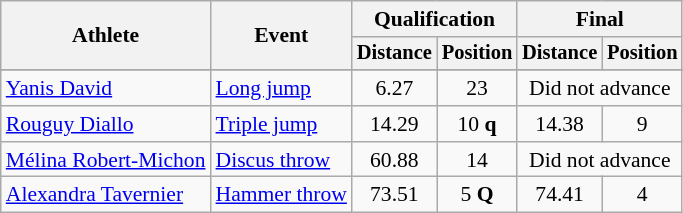<table class=wikitable style="font-size:90%">
<tr>
<th rowspan="2">Athlete</th>
<th rowspan="2">Event</th>
<th colspan="2">Qualification</th>
<th colspan="2">Final</th>
</tr>
<tr style="font-size:95%">
<th>Distance</th>
<th>Position</th>
<th>Distance</th>
<th>Position</th>
</tr>
<tr align=center>
</tr>
<tr align=center>
</tr>
<tr align=center>
<td align="left"><a href='#'>Yanis David</a></td>
<td align="left"><a href='#'>Long jump</a></td>
<td>6.27</td>
<td>23</td>
<td colspan=2>Did not advance</td>
</tr>
<tr align=center>
<td align="left"><a href='#'>Rouguy Diallo</a></td>
<td align="left"><a href='#'>Triple jump</a></td>
<td>14.29</td>
<td>10 <strong>q</strong></td>
<td>14.38</td>
<td>9</td>
</tr>
<tr align=center>
<td align="left"><a href='#'>Mélina Robert-Michon</a></td>
<td align="left"><a href='#'>Discus throw</a></td>
<td>60.88</td>
<td>14</td>
<td colspan="2">Did not advance</td>
</tr>
<tr align=center>
<td align="left"><a href='#'>Alexandra Tavernier</a></td>
<td align="left"><a href='#'>Hammer throw</a></td>
<td>73.51</td>
<td>5 <strong>Q</strong></td>
<td>74.41</td>
<td>4</td>
</tr>
</table>
